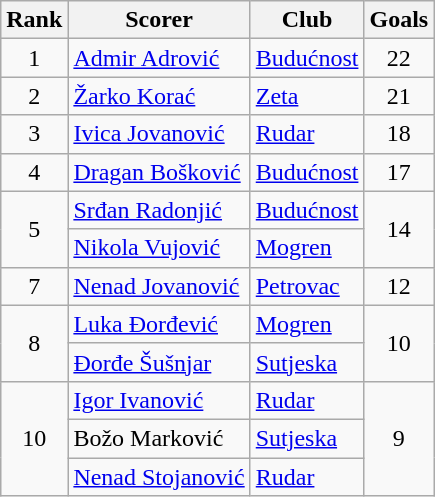<table class="wikitable">
<tr>
<th>Rank</th>
<th>Scorer</th>
<th>Club</th>
<th>Goals</th>
</tr>
<tr>
<td rowspan="1" align="center">1</td>
<td> <a href='#'>Admir Adrović</a></td>
<td><a href='#'>Budućnost</a></td>
<td align="center">22</td>
</tr>
<tr>
<td rowspan="1" align="center">2</td>
<td> <a href='#'>Žarko Korać</a></td>
<td><a href='#'>Zeta</a></td>
<td align="center">21</td>
</tr>
<tr>
<td rowspan="1" align="center">3</td>
<td> <a href='#'>Ivica Jovanović</a></td>
<td><a href='#'>Rudar</a></td>
<td align="center">18</td>
</tr>
<tr>
<td rowspan="1" align="center">4</td>
<td> <a href='#'>Dragan Bošković</a></td>
<td><a href='#'>Budućnost</a></td>
<td align="center">17</td>
</tr>
<tr>
<td rowspan="2" align="center">5</td>
<td> <a href='#'>Srđan Radonjić</a></td>
<td><a href='#'>Budućnost</a></td>
<td rowspan="2" align="center">14</td>
</tr>
<tr>
<td> <a href='#'>Nikola Vujović</a></td>
<td><a href='#'>Mogren</a></td>
</tr>
<tr>
<td rowspan="1" align="center">7</td>
<td> <a href='#'>Nenad Jovanović</a></td>
<td><a href='#'>Petrovac</a></td>
<td align="center">12</td>
</tr>
<tr>
<td rowspan="2" align="center">8</td>
<td> <a href='#'>Luka Đorđević</a></td>
<td><a href='#'>Mogren</a></td>
<td rowspan="2" align="center">10</td>
</tr>
<tr>
<td> <a href='#'>Đorđe Šušnjar</a></td>
<td><a href='#'>Sutjeska</a></td>
</tr>
<tr>
<td rowspan="3" align="center">10</td>
<td> <a href='#'>Igor Ivanović</a></td>
<td><a href='#'>Rudar</a></td>
<td rowspan="3" align="center">9</td>
</tr>
<tr>
<td> Božo Marković</td>
<td><a href='#'>Sutjeska</a></td>
</tr>
<tr>
<td> <a href='#'>Nenad Stojanović</a></td>
<td><a href='#'>Rudar</a></td>
</tr>
</table>
